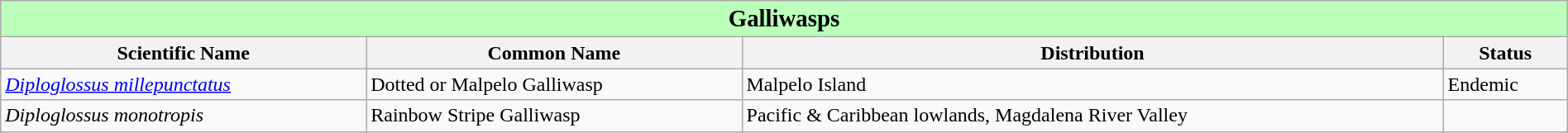<table class="wikitable" style="width:100%;">
<tr>
<td colspan="100%" align="center" bgcolor="#bbffbb"><big><strong>Galliwasps</strong></big></td>
</tr>
<tr>
<th>Scientific Name</th>
<th>Common Name</th>
<th>Distribution</th>
<th>Status</th>
</tr>
<tr>
<td><em><a href='#'>Diploglossus millepunctatus</a></em></td>
<td>Dotted or Malpelo Galliwasp</td>
<td>Malpelo Island</td>
<td><span>Endemic</span></td>
</tr>
<tr>
<td><em>Diploglossus monotropis</em></td>
<td>Rainbow Stripe Galliwasp</td>
<td>Pacific & Caribbean lowlands, Magdalena River Valley </td>
<td></td>
</tr>
</table>
